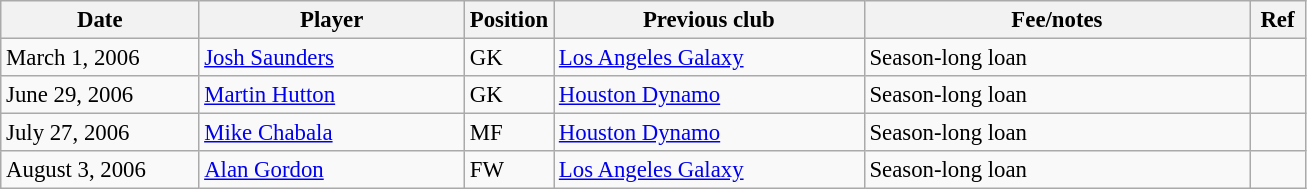<table class="wikitable" style="font-size:95%;">
<tr>
<th width=125px>Date</th>
<th width=170px>Player</th>
<th width=50px>Position</th>
<th width=200px>Previous club</th>
<th width=250px>Fee/notes</th>
<th width=30px>Ref</th>
</tr>
<tr>
<td>March 1, 2006</td>
<td> <a href='#'>Josh Saunders</a></td>
<td>GK</td>
<td> <a href='#'>Los Angeles Galaxy</a></td>
<td>Season-long loan</td>
<td></td>
</tr>
<tr>
<td>June 29, 2006</td>
<td> <a href='#'>Martin Hutton</a></td>
<td>GK</td>
<td> <a href='#'>Houston Dynamo</a></td>
<td>Season-long loan</td>
<td></td>
</tr>
<tr>
<td>July 27, 2006</td>
<td> <a href='#'>Mike Chabala</a></td>
<td>MF</td>
<td> <a href='#'>Houston Dynamo</a></td>
<td>Season-long loan</td>
<td></td>
</tr>
<tr>
<td>August 3, 2006</td>
<td> <a href='#'>Alan Gordon</a></td>
<td>FW</td>
<td> <a href='#'>Los Angeles Galaxy</a></td>
<td>Season-long loan</td>
<td></td>
</tr>
</table>
